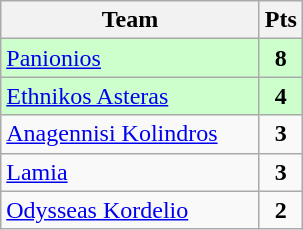<table class="wikitable" style="text-align: center;">
<tr>
<th width=165>Team</th>
<th width=20>Pts</th>
</tr>
<tr bgcolor="#ccffcc">
<td align=left><a href='#'>Panionios</a></td>
<td><strong>8</strong></td>
</tr>
<tr bgcolor="#ccffcc">
<td align=left><a href='#'>Ethnikos Asteras</a></td>
<td><strong>4</strong></td>
</tr>
<tr>
<td align=left><a href='#'>Anagennisi Kolindros</a></td>
<td><strong>3</strong></td>
</tr>
<tr>
<td align=left><a href='#'>Lamia</a></td>
<td><strong>3</strong></td>
</tr>
<tr>
<td align=left><a href='#'>Odysseas Kordelio</a></td>
<td><strong>2</strong></td>
</tr>
</table>
